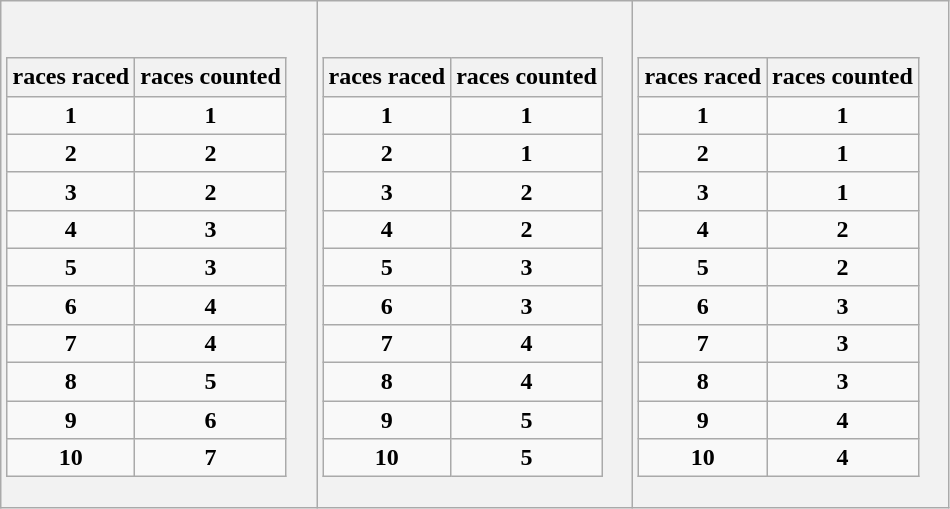<table class="wikitable">
<tr>
<th><br><table class="wikitable">
<tr>
<th>races raced</th>
<th>races counted</th>
</tr>
<tr>
<td>1</td>
<td>1</td>
</tr>
<tr>
<td>2</td>
<td>2</td>
</tr>
<tr>
<td>3</td>
<td>2</td>
</tr>
<tr>
<td>4</td>
<td>3</td>
</tr>
<tr>
<td>5</td>
<td>3</td>
</tr>
<tr>
<td>6</td>
<td>4</td>
</tr>
<tr>
<td>7</td>
<td>4</td>
</tr>
<tr>
<td>8</td>
<td>5</td>
</tr>
<tr>
<td>9</td>
<td>6</td>
</tr>
<tr>
<td>10</td>
<td>7</td>
</tr>
</table>
</th>
<th><br><table class="wikitable">
<tr>
<th>races raced</th>
<th>races counted</th>
</tr>
<tr>
<td>1</td>
<td>1</td>
</tr>
<tr>
<td>2</td>
<td>1</td>
</tr>
<tr>
<td>3</td>
<td>2</td>
</tr>
<tr>
<td>4</td>
<td>2</td>
</tr>
<tr>
<td>5</td>
<td>3</td>
</tr>
<tr>
<td>6</td>
<td>3</td>
</tr>
<tr>
<td>7</td>
<td>4</td>
</tr>
<tr>
<td>8</td>
<td>4</td>
</tr>
<tr>
<td>9</td>
<td>5</td>
</tr>
<tr>
<td>10</td>
<td>5</td>
</tr>
</table>
</th>
<th><br><table class="wikitable">
<tr>
<th>races raced</th>
<th>races counted</th>
</tr>
<tr>
<td>1</td>
<td>1</td>
</tr>
<tr>
<td>2</td>
<td>1</td>
</tr>
<tr>
<td>3</td>
<td>1</td>
</tr>
<tr>
<td>4</td>
<td>2</td>
</tr>
<tr>
<td>5</td>
<td>2</td>
</tr>
<tr>
<td>6</td>
<td>3</td>
</tr>
<tr>
<td>7</td>
<td>3</td>
</tr>
<tr>
<td>8</td>
<td>3</td>
</tr>
<tr>
<td>9</td>
<td>4</td>
</tr>
<tr>
<td>10</td>
<td>4</td>
</tr>
</table>
</th>
</tr>
</table>
